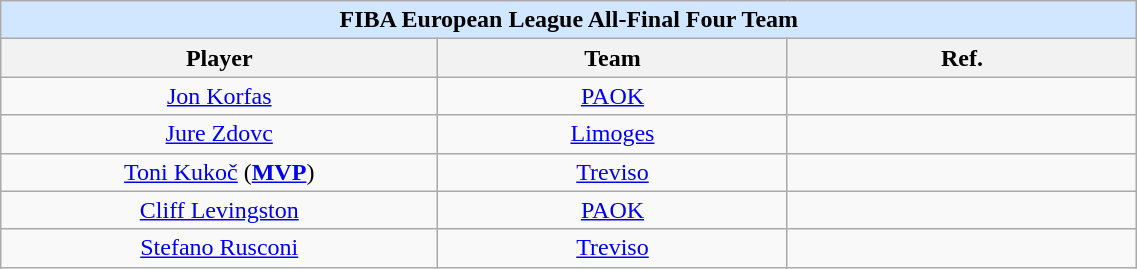<table class="wikitable" style="text-align: center;" width="60%">
<tr>
<td colspan=4 bgcolor="#D0E7FF"><strong>FIBA European League All-Final Four Team</strong></td>
</tr>
<tr>
<th width=25%>Player</th>
<th width=20%>Team</th>
<th width=20%>Ref.</th>
</tr>
<tr>
<td align="center"> <a href='#'>Jon Korfas</a></td>
<td><a href='#'>PAOK</a></td>
<td></td>
</tr>
<tr>
<td align="center"> <a href='#'>Jure Zdovc</a></td>
<td><a href='#'>Limoges</a></td>
<td></td>
</tr>
<tr>
<td align="center"> <a href='#'>Toni Kukoč</a> (<strong><a href='#'>MVP</a></strong>)</td>
<td><a href='#'>Treviso</a></td>
<td></td>
</tr>
<tr>
<td align="center"> <a href='#'>Cliff Levingston</a></td>
<td><a href='#'>PAOK</a></td>
<td></td>
</tr>
<tr>
<td align="center"> <a href='#'>Stefano Rusconi</a></td>
<td><a href='#'>Treviso</a></td>
<td></td>
</tr>
</table>
